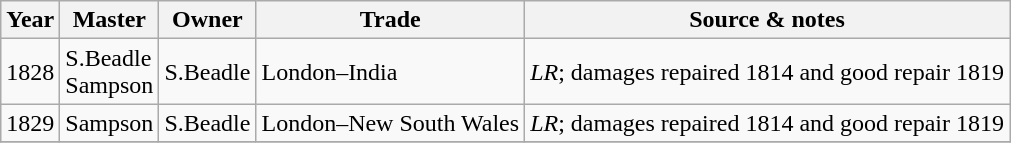<table class=" wikitable">
<tr>
<th>Year</th>
<th>Master</th>
<th>Owner</th>
<th>Trade</th>
<th>Source & notes</th>
</tr>
<tr>
<td>1828</td>
<td>S.Beadle<br>Sampson</td>
<td>S.Beadle</td>
<td>London–India</td>
<td><em>LR</em>; damages repaired 1814 and good repair 1819</td>
</tr>
<tr>
<td>1829</td>
<td>Sampson</td>
<td>S.Beadle</td>
<td>London–New South Wales</td>
<td><em>LR</em>; damages repaired 1814 and good repair 1819</td>
</tr>
<tr>
</tr>
</table>
